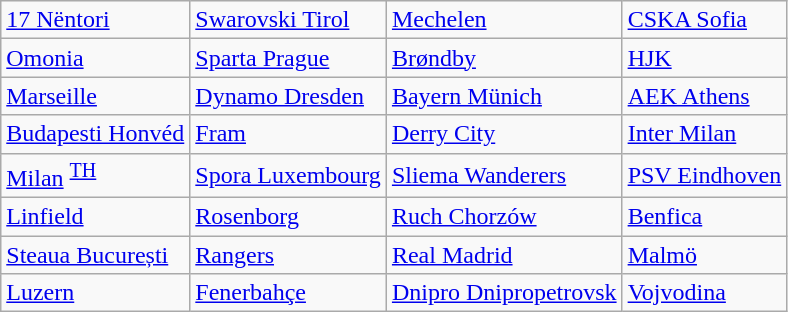<table class="wikitable">
<tr>
<td> <a href='#'>17 Nëntori</a> </td>
<td> <a href='#'>Swarovski Tirol</a> </td>
<td> <a href='#'>Mechelen</a> </td>
<td> <a href='#'>CSKA Sofia</a> </td>
</tr>
<tr>
<td> <a href='#'>Omonia</a> </td>
<td> <a href='#'>Sparta Prague</a> </td>
<td> <a href='#'>Brøndby</a> </td>
<td> <a href='#'>HJK</a> </td>
</tr>
<tr>
<td> <a href='#'>Marseille</a> </td>
<td> <a href='#'>Dynamo Dresden</a> </td>
<td> <a href='#'>Bayern Münich</a> </td>
<td> <a href='#'>AEK Athens</a> </td>
</tr>
<tr>
<td> <a href='#'>Budapesti Honvéd</a> </td>
<td> <a href='#'>Fram</a> </td>
<td> <a href='#'>Derry City</a> </td>
<td> <a href='#'>Inter Milan</a> </td>
</tr>
<tr>
<td> <a href='#'>Milan</a> <sup><a href='#'>TH</a></sup></td>
<td> <a href='#'>Spora Luxembourg</a> </td>
<td> <a href='#'>Sliema Wanderers</a> </td>
<td> <a href='#'>PSV Eindhoven</a> </td>
</tr>
<tr>
<td> <a href='#'>Linfield</a> </td>
<td> <a href='#'>Rosenborg</a> </td>
<td> <a href='#'>Ruch Chorzów</a> </td>
<td> <a href='#'>Benfica</a> </td>
</tr>
<tr>
<td> <a href='#'>Steaua București</a> </td>
<td> <a href='#'>Rangers</a> </td>
<td> <a href='#'>Real Madrid</a> </td>
<td> <a href='#'>Malmö</a> </td>
</tr>
<tr>
<td> <a href='#'>Luzern</a> </td>
<td> <a href='#'>Fenerbahçe</a> </td>
<td> <a href='#'>Dnipro Dnipropetrovsk</a> </td>
<td> <a href='#'>Vojvodina</a> </td>
</tr>
</table>
